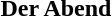<table>
<tr>
<th>Der Abend</th>
</tr>
<tr>
<td></td>
</tr>
</table>
